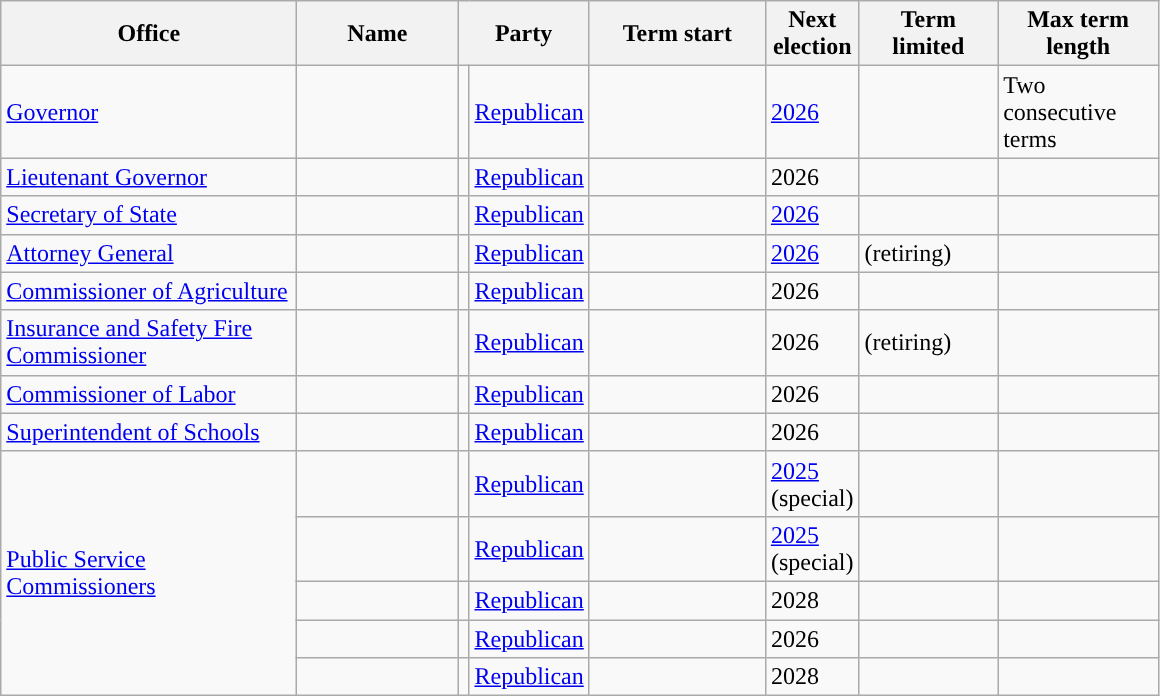<table class="sortable wikitable">
<tr>
<th scope="col" width=190>Office</th>
<th scope="col" width=100>Name</th>
<th scope="col" width=75 colspan=2>Party</th>
<th scope="col" width=110>Term start</th>
<th scope="col" width=50>Next election</th>
<th scope="col" width=85>Term limited</th>
<th scope="col" width=100>Max term length</th>
</tr>
<tr>
<td><a href='#'>Governor</a></td>
<td></td>
<td style="background-color:"></td>
<td><a href='#'>Republican</a></td>
<td></td>
<td><a href='#'>2026</a></td>
<td></td>
<td>Two consecutive terms</td>
</tr>
<tr>
<td><a href='#'>Lieutenant Governor</a></td>
<td></td>
<td style="background-color:"></td>
<td><a href='#'>Republican</a></td>
<td></td>
<td>2026</td>
<td></td>
<td></td>
</tr>
<tr>
<td><a href='#'>Secretary of State</a></td>
<td></td>
<td style="background-color:"></td>
<td><a href='#'>Republican</a></td>
<td></td>
<td><a href='#'>2026</a></td>
<td></td>
<td></td>
</tr>
<tr>
<td><a href='#'>Attorney General</a></td>
<td></td>
<td style="background-color:"></td>
<td><a href='#'>Republican</a></td>
<td></td>
<td><a href='#'>2026</a></td>
<td> (retiring)</td>
<td></td>
</tr>
<tr>
<td><a href='#'>Commissioner of Agriculture</a></td>
<td></td>
<td style="background-color:"></td>
<td><a href='#'>Republican</a></td>
<td></td>
<td>2026</td>
<td></td>
<td></td>
</tr>
<tr>
<td><a href='#'>Insurance and Safety Fire Commissioner</a></td>
<td></td>
<td style="background-color:"></td>
<td><a href='#'>Republican</a></td>
<td></td>
<td>2026</td>
<td> (retiring)</td>
<td></td>
</tr>
<tr>
<td><a href='#'>Commissioner of Labor</a></td>
<td></td>
<td style="background-color:"></td>
<td><a href='#'>Republican</a></td>
<td></td>
<td>2026</td>
<td></td>
<td></td>
</tr>
<tr>
<td><a href='#'>Superintendent of Schools</a></td>
<td></td>
<td style="background-color:"></td>
<td><a href='#'>Republican</a></td>
<td></td>
<td>2026</td>
<td></td>
<td></td>
</tr>
<tr>
<td rowspan=5><a href='#'>Public Service Commissioners</a></td>
<td></td>
<td style="background-color:"></td>
<td><a href='#'>Republican</a></td>
<td></td>
<td><a href='#'>2025</a> (special)</td>
<td></td>
<td></td>
</tr>
<tr>
<td></td>
<td style="background-color:"></td>
<td><a href='#'>Republican</a></td>
<td></td>
<td><a href='#'>2025</a> (special)</td>
<td></td>
<td></td>
</tr>
<tr>
<td></td>
<td style="background-color:"></td>
<td><a href='#'>Republican</a></td>
<td></td>
<td>2028</td>
<td></td>
<td></td>
</tr>
<tr>
<td></td>
<td style="background-color:"></td>
<td><a href='#'>Republican</a></td>
<td></td>
<td>2026</td>
<td></td>
<td></td>
</tr>
<tr>
<td></td>
<td style="background-color:"></td>
<td><a href='#'>Republican</a></td>
<td></td>
<td>2028</td>
<td></td>
<td></td>
</tr>
</table>
